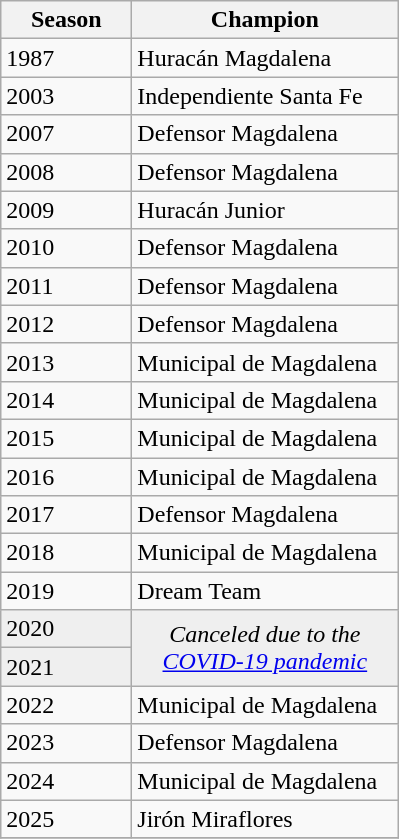<table class="wikitable sortable">
<tr>
<th width=80px>Season</th>
<th width=170px>Champion</th>
</tr>
<tr>
<td>1987</td>
<td>Huracán Magdalena</td>
</tr>
<tr>
<td>2003</td>
<td>Independiente Santa Fe</td>
</tr>
<tr>
<td>2007</td>
<td>Defensor Magdalena</td>
</tr>
<tr>
<td>2008</td>
<td>Defensor Magdalena</td>
</tr>
<tr>
<td>2009</td>
<td>Huracán Junior</td>
</tr>
<tr>
<td>2010</td>
<td>Defensor Magdalena</td>
</tr>
<tr>
<td>2011</td>
<td>Defensor Magdalena</td>
</tr>
<tr>
<td>2012</td>
<td>Defensor Magdalena</td>
</tr>
<tr>
<td>2013</td>
<td>Municipal de Magdalena</td>
</tr>
<tr>
<td>2014</td>
<td>Municipal de Magdalena</td>
</tr>
<tr>
<td>2015</td>
<td>Municipal de Magdalena</td>
</tr>
<tr>
<td>2016</td>
<td>Municipal de Magdalena</td>
</tr>
<tr>
<td>2017</td>
<td>Defensor Magdalena</td>
</tr>
<tr>
<td>2018</td>
<td>Municipal de Magdalena</td>
</tr>
<tr>
<td>2019</td>
<td>Dream Team</td>
</tr>
<tr bgcolor=#efefef>
<td>2020</td>
<td rowspan=2 colspan="1" align=center><em>Canceled due to the <a href='#'>COVID-19 pandemic</a></em></td>
</tr>
<tr bgcolor=#efefef>
<td>2021</td>
</tr>
<tr>
<td>2022</td>
<td>Municipal de Magdalena</td>
</tr>
<tr>
<td>2023</td>
<td>Defensor Magdalena</td>
</tr>
<tr>
<td>2024</td>
<td>Municipal de Magdalena</td>
</tr>
<tr>
<td>2025</td>
<td>Jirón Miraflores</td>
</tr>
<tr>
</tr>
</table>
